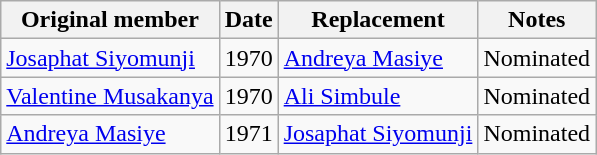<table class=wikitable sortable">
<tr>
<th>Original member</th>
<th>Date</th>
<th>Replacement</th>
<th>Notes</th>
</tr>
<tr>
<td><a href='#'>Josaphat Siyomunji</a></td>
<td>1970</td>
<td><a href='#'>Andreya Masiye</a></td>
<td>Nominated</td>
</tr>
<tr>
<td><a href='#'>Valentine Musakanya</a></td>
<td>1970</td>
<td><a href='#'>Ali Simbule</a></td>
<td>Nominated</td>
</tr>
<tr>
<td><a href='#'>Andreya Masiye</a></td>
<td>1971</td>
<td><a href='#'>Josaphat Siyomunji</a></td>
<td>Nominated</td>
</tr>
</table>
